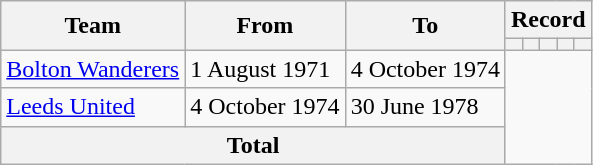<table class="wikitable" style="text-align: center">
<tr>
<th rowspan=2>Team</th>
<th rowspan=2>From</th>
<th rowspan=2>To</th>
<th colspan=5>Record</th>
</tr>
<tr>
<th></th>
<th></th>
<th></th>
<th></th>
<th></th>
</tr>
<tr>
<td align=left><a href='#'>Bolton Wanderers</a></td>
<td align=left>1 August 1971</td>
<td align=left>4 October 1974<br></td>
</tr>
<tr>
<td align=left><a href='#'>Leeds United</a></td>
<td align=left>4 October 1974</td>
<td align=left>30 June 1978<br></td>
</tr>
<tr>
<th colspan=3>Total<br></th>
</tr>
</table>
